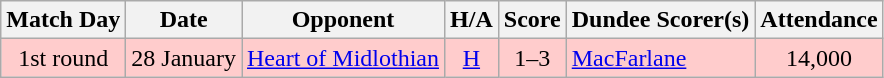<table class="wikitable" style="text-align:center">
<tr>
<th>Match Day</th>
<th>Date</th>
<th>Opponent</th>
<th>H/A</th>
<th>Score</th>
<th>Dundee Scorer(s)</th>
<th>Attendance</th>
</tr>
<tr bgcolor="#FFCCCC">
<td>1st round</td>
<td align="left">28 January</td>
<td align="left"><a href='#'>Heart of Midlothian</a></td>
<td><a href='#'>H</a></td>
<td>1–3</td>
<td align="left"><a href='#'>MacFarlane</a></td>
<td>14,000</td>
</tr>
</table>
